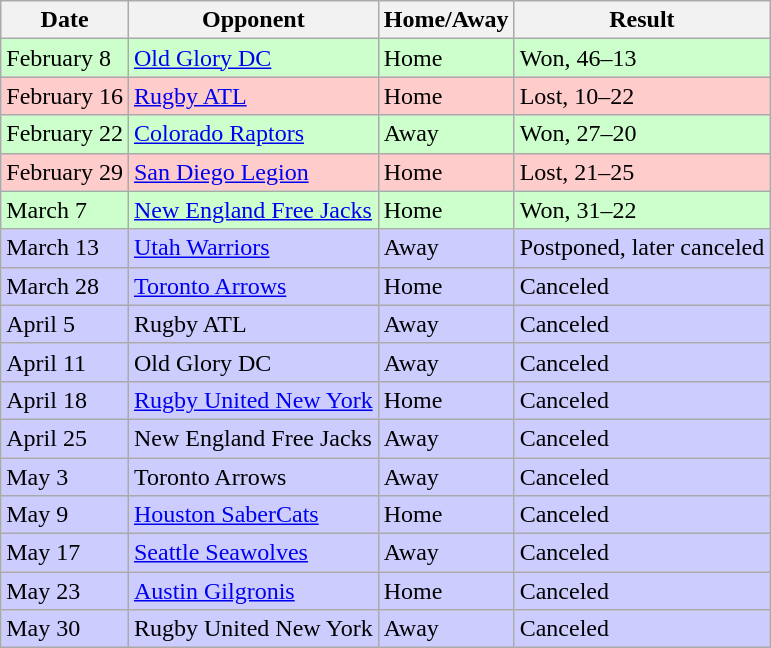<table class="wikitable">
<tr>
<th>Date</th>
<th>Opponent</th>
<th>Home/Away</th>
<th>Result</th>
</tr>
<tr bgcolor="#CCFFCC">
<td>February 8</td>
<td><a href='#'>Old Glory DC</a></td>
<td>Home</td>
<td>Won, 46–13</td>
</tr>
<tr bgcolor="#FFCCCC">
<td>February 16</td>
<td><a href='#'>Rugby ATL</a></td>
<td>Home</td>
<td>Lost, 10–22</td>
</tr>
<tr bgcolor="#CCFFCC">
<td>February 22</td>
<td><a href='#'>Colorado Raptors</a></td>
<td>Away</td>
<td>Won, 27–20</td>
</tr>
<tr bgcolor="#FFCCCC">
<td>February 29</td>
<td><a href='#'>San Diego Legion</a></td>
<td>Home</td>
<td>Lost, 21–25</td>
</tr>
<tr bgcolor="#CCFFCC">
<td>March 7</td>
<td><a href='#'>New England Free Jacks</a></td>
<td>Home</td>
<td>Won, 31–22</td>
</tr>
<tr bgcolor="#CCCCFF">
<td>March 13</td>
<td><a href='#'>Utah Warriors</a></td>
<td>Away</td>
<td>Postponed, later canceled</td>
</tr>
<tr bgcolor="#CCCCFF">
<td>March 28</td>
<td><a href='#'>Toronto Arrows</a></td>
<td>Home</td>
<td>Canceled</td>
</tr>
<tr bgcolor="#CCCCFF">
<td>April 5</td>
<td>Rugby ATL</td>
<td>Away</td>
<td>Canceled</td>
</tr>
<tr bgcolor="#CCCCFF">
<td>April 11</td>
<td>Old Glory DC</td>
<td>Away</td>
<td>Canceled</td>
</tr>
<tr bgcolor="#CCCCFF">
<td>April 18</td>
<td><a href='#'>Rugby United New York</a></td>
<td>Home</td>
<td>Canceled</td>
</tr>
<tr bgcolor="#CCCCFF">
<td>April 25</td>
<td>New England Free Jacks</td>
<td>Away</td>
<td>Canceled</td>
</tr>
<tr bgcolor="#CCCCFF">
<td>May 3</td>
<td>Toronto Arrows</td>
<td>Away</td>
<td>Canceled</td>
</tr>
<tr bgcolor="#CCCCFF">
<td>May 9</td>
<td><a href='#'>Houston SaberCats</a></td>
<td>Home</td>
<td>Canceled</td>
</tr>
<tr bgcolor="#CCCCFF">
<td>May 17</td>
<td><a href='#'>Seattle Seawolves</a></td>
<td>Away</td>
<td>Canceled</td>
</tr>
<tr bgcolor="#CCCCFF">
<td>May 23</td>
<td><a href='#'>Austin Gilgronis</a></td>
<td>Home</td>
<td>Canceled</td>
</tr>
<tr bgcolor="#CCCCFF">
<td>May 30</td>
<td>Rugby United New York</td>
<td>Away</td>
<td>Canceled</td>
</tr>
</table>
